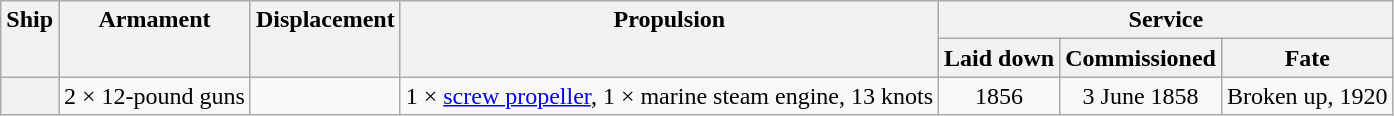<table class="wikitable plainrowheaders" style="text-align: center;">
<tr valign="top">
<th scope="col" rowspan="2">Ship</th>
<th scope="col" rowspan="2">Armament</th>
<th scope="col" rowspan="2">Displacement</th>
<th scope="col" rowspan="2">Propulsion</th>
<th scope="col" colspan="3">Service</th>
</tr>
<tr valign="top">
<th scope="col">Laid down</th>
<th scope="col">Commissioned</th>
<th scope="col">Fate</th>
</tr>
<tr valign="center">
<th scope="row"></th>
<td>2 × 12-pound guns</td>
<td></td>
<td>1 × <a href='#'>screw propeller</a>, 1 × marine steam engine, 13 knots</td>
<td>1856</td>
<td>3 June 1858</td>
<td>Broken up, 1920</td>
</tr>
</table>
